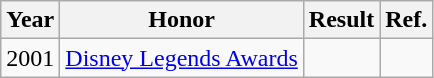<table class="wikitable plainrowheaders" style="text-align:center;">
<tr>
<th>Year</th>
<th>Honor</th>
<th>Result</th>
<th>Ref.</th>
</tr>
<tr>
<td>2001</td>
<td><a href='#'>Disney Legends Awards</a></td>
<td></td>
<td></td>
</tr>
</table>
